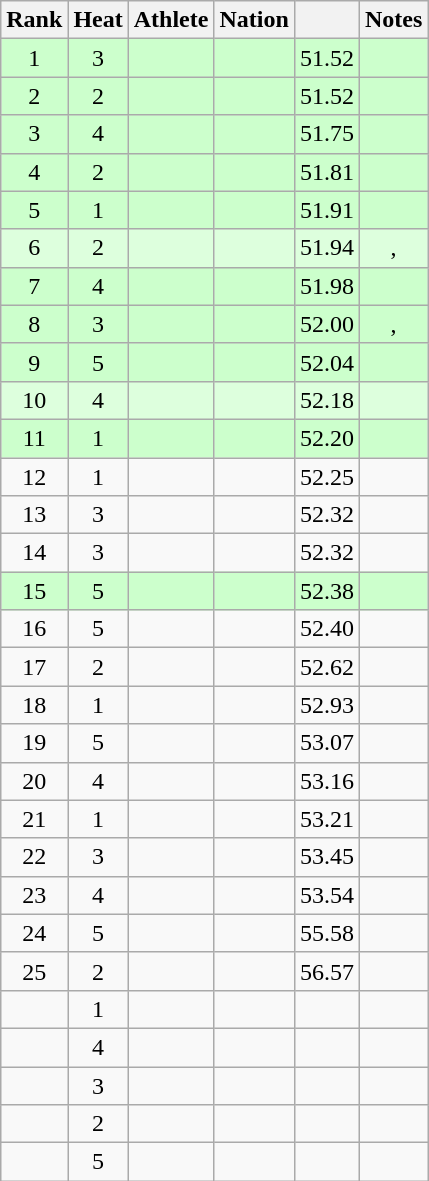<table class="wikitable sortable" style="text-align:center">
<tr>
<th scope="col">Rank</th>
<th scope="col">Heat</th>
<th scope="col">Athlete</th>
<th scope="col">Nation</th>
<th scope="col"></th>
<th scope="col">Notes</th>
</tr>
<tr bgcolor=ccffcc>
<td>1</td>
<td>3</td>
<td style="text-align:left"></td>
<td style="text-align:left"></td>
<td>51.52</td>
<td></td>
</tr>
<tr bgcolor=ccffcc>
<td>2</td>
<td>2</td>
<td style="text-align:left"></td>
<td style="text-align:left"></td>
<td>51.52</td>
<td></td>
</tr>
<tr bgcolor=ccffcc>
<td>3</td>
<td>4</td>
<td style="text-align:left"></td>
<td style="text-align:left"></td>
<td>51.75</td>
<td></td>
</tr>
<tr bgcolor=ccffcc>
<td>4</td>
<td>2</td>
<td style="text-align:left"></td>
<td style="text-align:left"></td>
<td>51.81</td>
<td></td>
</tr>
<tr bgcolor=ccffcc>
<td>5</td>
<td>1</td>
<td style="text-align:left"></td>
<td style="text-align:left"></td>
<td>51.91</td>
<td></td>
</tr>
<tr bgcolor=ddffdd>
<td>6</td>
<td>2</td>
<td style="text-align:left"></td>
<td style="text-align:left"></td>
<td>51.94</td>
<td>, </td>
</tr>
<tr bgcolor=ccffcc>
<td>7</td>
<td>4</td>
<td style="text-align:left"></td>
<td style="text-align:left"></td>
<td>51.98</td>
<td></td>
</tr>
<tr bgcolor=ccffcc>
<td>8</td>
<td>3</td>
<td style="text-align:left"></td>
<td style="text-align:left"></td>
<td>52.00</td>
<td>, </td>
</tr>
<tr bgcolor=ccffcc>
<td>9</td>
<td>5</td>
<td style="text-align:left"></td>
<td style="text-align:left"></td>
<td>52.04</td>
<td></td>
</tr>
<tr bgcolor=ddffdd>
<td>10</td>
<td>4</td>
<td style="text-align:left"></td>
<td style="text-align:left"></td>
<td>52.18</td>
<td></td>
</tr>
<tr bgcolor=ccffcc>
<td>11</td>
<td>1</td>
<td style="text-align:left"></td>
<td style="text-align:left"></td>
<td>52.20</td>
<td></td>
</tr>
<tr>
<td>12</td>
<td>1</td>
<td style="text-align:left"></td>
<td style="text-align:left"></td>
<td>52.25</td>
<td></td>
</tr>
<tr>
<td>13</td>
<td>3</td>
<td style="text-align:left"></td>
<td style="text-align:left"></td>
<td>52.32</td>
<td></td>
</tr>
<tr>
<td>14</td>
<td>3</td>
<td style="text-align:left"></td>
<td style="text-align:left"></td>
<td>52.32</td>
<td></td>
</tr>
<tr bgcolor=ccffcc>
<td>15</td>
<td>5</td>
<td style="text-align:left"></td>
<td style="text-align:left"></td>
<td>52.38</td>
<td></td>
</tr>
<tr>
<td>16</td>
<td>5</td>
<td style="text-align:left"></td>
<td style="text-align:left"></td>
<td>52.40</td>
<td></td>
</tr>
<tr>
<td>17</td>
<td>2</td>
<td style="text-align:left"></td>
<td style="text-align:left"></td>
<td>52.62</td>
<td></td>
</tr>
<tr>
<td>18</td>
<td>1</td>
<td style="text-align:left"></td>
<td style="text-align:left"></td>
<td>52.93</td>
<td></td>
</tr>
<tr>
<td>19</td>
<td>5</td>
<td style="text-align:left"></td>
<td style="text-align:left"></td>
<td>53.07</td>
<td></td>
</tr>
<tr>
<td>20</td>
<td>4</td>
<td style="text-align:left"></td>
<td style="text-align:left"></td>
<td>53.16</td>
<td></td>
</tr>
<tr>
<td>21</td>
<td>1</td>
<td style="text-align:left"></td>
<td style="text-align:left"></td>
<td>53.21</td>
<td></td>
</tr>
<tr>
<td>22</td>
<td>3</td>
<td style="text-align:left"></td>
<td style="text-align:left"></td>
<td>53.45</td>
<td></td>
</tr>
<tr>
<td>23</td>
<td>4</td>
<td style="text-align:left"></td>
<td style="text-align:left"></td>
<td>53.54</td>
<td></td>
</tr>
<tr>
<td>24</td>
<td>5</td>
<td style="text-align:left"></td>
<td style="text-align:left"></td>
<td>55.58</td>
<td></td>
</tr>
<tr>
<td>25</td>
<td>2</td>
<td style="text-align:left"></td>
<td style="text-align:left"></td>
<td>56.57</td>
<td></td>
</tr>
<tr>
<td></td>
<td>1</td>
<td style="text-align:left"></td>
<td style="text-align:left"></td>
<td></td>
<td></td>
</tr>
<tr>
<td></td>
<td>4</td>
<td style="text-align:left"></td>
<td style="text-align:left"></td>
<td></td>
<td></td>
</tr>
<tr>
<td></td>
<td>3</td>
<td style="text-align:left"></td>
<td style="text-align:left"></td>
<td></td>
<td></td>
</tr>
<tr>
<td></td>
<td>2</td>
<td style="text-align:left"></td>
<td style="text-align:left"></td>
<td></td>
<td></td>
</tr>
<tr>
<td></td>
<td>5</td>
<td style="text-align:left"></td>
<td style="text-align:left"></td>
<td></td>
<td></td>
</tr>
</table>
